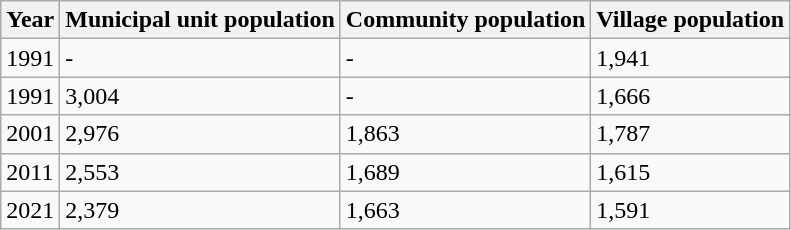<table class=wikitable>
<tr>
<th>Year</th>
<th>Municipal unit population</th>
<th>Community population</th>
<th>Village population</th>
</tr>
<tr>
<td>1991</td>
<td>-</td>
<td>-</td>
<td>1,941</td>
</tr>
<tr>
<td>1991</td>
<td>3,004</td>
<td>-</td>
<td>1,666</td>
</tr>
<tr>
<td>2001</td>
<td>2,976</td>
<td>1,863</td>
<td>1,787</td>
</tr>
<tr>
<td>2011</td>
<td>2,553</td>
<td>1,689</td>
<td>1,615</td>
</tr>
<tr>
<td>2021</td>
<td>2,379</td>
<td>1,663</td>
<td>1,591</td>
</tr>
</table>
